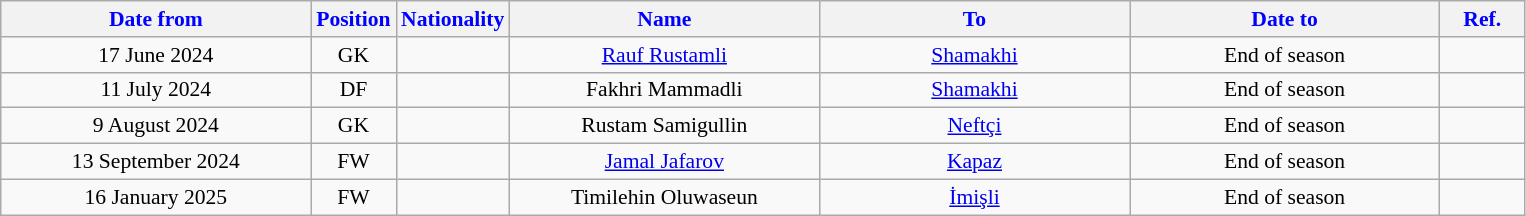<table class="wikitable" style="text-align:center; font-size:90%; ">
<tr>
<th style="background:#white; color:blue; width:200px;">Date from</th>
<th style="background:#white; color:blue; width:50px;">Position</th>
<th style="background:#white; color:blue; width:50px;">Nationality</th>
<th style="background:#white; color:blue; width:200px;">Name</th>
<th style="background:#white; color:blue; width:200px;">To</th>
<th style="background:#white; color:blue; width:200px;">Date to</th>
<th style="background:#white; color:blue; width:50px;">Ref.</th>
</tr>
<tr>
<td>17 June 2024</td>
<td>GK</td>
<td></td>
<td><a href='#'>Rauf Rustamli</a></td>
<td><a href='#'>Shamakhi</a></td>
<td>End of season</td>
<td></td>
</tr>
<tr>
<td>11 July 2024</td>
<td>DF</td>
<td></td>
<td>Fakhri Mammadli</td>
<td><a href='#'>Shamakhi</a></td>
<td>End of season</td>
<td></td>
</tr>
<tr>
<td>9 August 2024</td>
<td>GK</td>
<td></td>
<td>Rustam Samigullin</td>
<td><a href='#'>Neftçi</a></td>
<td>End of season</td>
<td></td>
</tr>
<tr>
<td>13 September 2024</td>
<td>FW</td>
<td></td>
<td><a href='#'>Jamal Jafarov</a></td>
<td><a href='#'>Kapaz</a></td>
<td>End of season</td>
<td></td>
</tr>
<tr>
<td>16 January 2025</td>
<td>FW</td>
<td></td>
<td>Timilehin Oluwaseun</td>
<td><a href='#'>İmişli</a></td>
<td>End of season</td>
<td></td>
</tr>
</table>
